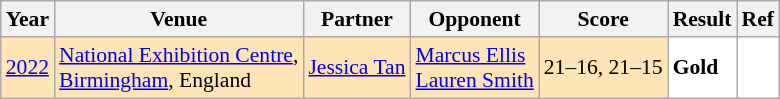<table class="sortable wikitable" style="font-size: 90%;">
<tr>
<th>Year</th>
<th>Venue</th>
<th>Partner</th>
<th>Opponent</th>
<th>Score</th>
<th>Result</th>
<th>Ref</th>
</tr>
<tr style="background:#FFE4B5">
<td align="center"><a href='#'>2022</a></td>
<td align="left"><a href='#'>National Exhibition Centre</a>,<br><a href='#'>Birmingham</a>, England</td>
<td align="left"> <a href='#'>Jessica Tan</a></td>
<td align="left"> <a href='#'>Marcus Ellis</a><br> <a href='#'>Lauren Smith</a></td>
<td align="left">21–16, 21–15</td>
<td style="text-align:left; background:white"> <strong>Gold</strong></td>
<td style="text-align:center; background:white"></td>
</tr>
</table>
